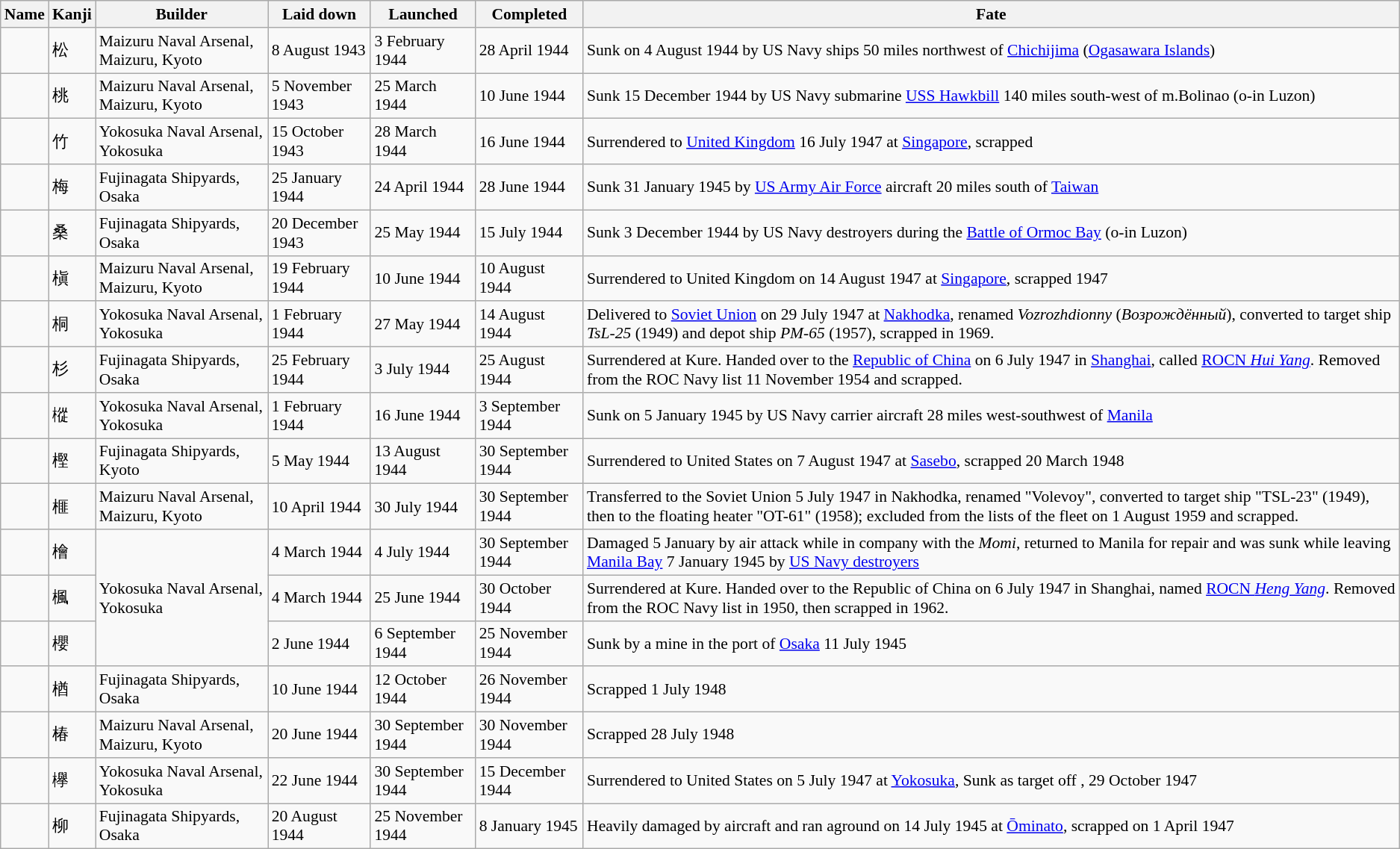<table class="wikitable" style="font-size:90%;">
<tr>
<th>Name</th>
<th>Kanji</th>
<th>Builder</th>
<th>Laid down</th>
<th>Launched</th>
<th>Completed</th>
<th>Fate</th>
</tr>
<tr>
<td></td>
<td>松</td>
<td>Maizuru Naval Arsenal, Maizuru, Kyoto</td>
<td>8 August 1943</td>
<td>3 February 1944</td>
<td>28 April 1944</td>
<td>Sunk on 4 August 1944 by US Navy ships 50 miles northwest of <a href='#'>Chichijima</a> (<a href='#'>Ogasawara Islands</a>)</td>
</tr>
<tr>
<td></td>
<td>桃</td>
<td>Maizuru Naval Arsenal, Maizuru, Kyoto</td>
<td>5 November 1943</td>
<td>25 March 1944</td>
<td>10 June 1944</td>
<td>Sunk 15 December 1944 by US Navy submarine <a href='#'>USS Hawkbill</a> 140 miles south-west of m.Bolinao (o-in Luzon)</td>
</tr>
<tr>
<td></td>
<td>竹</td>
<td>Yokosuka Naval Arsenal, Yokosuka</td>
<td>15 October 1943</td>
<td>28 March 1944</td>
<td>16 June 1944</td>
<td>Surrendered to <a href='#'>United Kingdom</a> 16 July 1947 at <a href='#'>Singapore</a>, scrapped</td>
</tr>
<tr>
<td></td>
<td>梅</td>
<td>Fujinagata Shipyards, Osaka</td>
<td>25 January 1944</td>
<td>24 April 1944</td>
<td>28 June 1944</td>
<td>Sunk 31 January 1945 by <a href='#'>US Army Air Force</a> aircraft 20 miles south of <a href='#'>Taiwan</a></td>
</tr>
<tr>
<td></td>
<td>桑</td>
<td>Fujinagata Shipyards, Osaka</td>
<td>20 December 1943</td>
<td>25 May 1944</td>
<td>15 July 1944</td>
<td>Sunk 3 December 1944 by US Navy destroyers during the <a href='#'>Battle of Ormoc Bay</a> (o-in Luzon)</td>
</tr>
<tr>
<td></td>
<td>槇</td>
<td>Maizuru Naval Arsenal, Maizuru, Kyoto</td>
<td>19 February 1944</td>
<td>10 June 1944</td>
<td>10 August 1944</td>
<td>Surrendered to United Kingdom on 14 August 1947 at <a href='#'>Singapore</a>, scrapped 1947</td>
</tr>
<tr>
<td></td>
<td>桐</td>
<td>Yokosuka Naval Arsenal, Yokosuka</td>
<td>1 February 1944</td>
<td>27 May 1944</td>
<td>14 August 1944</td>
<td>Delivered to <a href='#'>Soviet Union</a> on 29 July 1947 at <a href='#'>Nakhodka</a>, renamed <em>Vozrozhdionny</em> (<em>Возрождённый</em>), converted to target ship <em>TsL-25</em> (1949) and depot ship <em>PM-65</em> (1957), scrapped in 1969.</td>
</tr>
<tr>
<td></td>
<td>杉</td>
<td>Fujinagata Shipyards, Osaka</td>
<td>25 February 1944</td>
<td>3 July 1944</td>
<td>25 August 1944</td>
<td>Surrendered at Kure.  Handed over to the <a href='#'>Republic of China</a> on 6 July 1947 in <a href='#'>Shanghai</a>, called <a href='#'>ROCN <em>Hui Yang</em></a>. Removed from the ROC Navy list 11 November 1954 and scrapped.</td>
</tr>
<tr>
<td></td>
<td>樅</td>
<td>Yokosuka Naval Arsenal, Yokosuka</td>
<td>1 February 1944</td>
<td>16 June 1944</td>
<td>3 September 1944</td>
<td>Sunk on 5 January 1945 by US Navy carrier aircraft 28 miles west-southwest of <a href='#'>Manila</a></td>
</tr>
<tr>
<td></td>
<td>樫</td>
<td>Fujinagata Shipyards, Kyoto</td>
<td>5 May 1944</td>
<td>13 August 1944</td>
<td>30 September 1944</td>
<td>Surrendered to United States on 7 August 1947 at <a href='#'>Sasebo</a>, scrapped 20 March 1948</td>
</tr>
<tr>
<td></td>
<td>榧</td>
<td>Maizuru Naval Arsenal, Maizuru, Kyoto</td>
<td>10 April 1944</td>
<td>30 July 1944</td>
<td>30 September 1944</td>
<td>Transferred to the Soviet Union 5 July 1947 in Nakhodka, renamed "Volevoy", converted to target ship "TSL-23" (1949), then to the floating heater "OT-61" (1958); excluded from the lists of the fleet on 1 August 1959 and scrapped.</td>
</tr>
<tr>
<td></td>
<td>檜</td>
<td rowspan=3>Yokosuka Naval Arsenal, Yokosuka</td>
<td>4 March 1944</td>
<td>4 July 1944</td>
<td>30 September 1944</td>
<td>Damaged 5 January by air attack while in company with the <em>Momi</em>, returned to Manila for repair and was sunk while leaving <a href='#'>Manila Bay</a> 7 January 1945 by <a href='#'>US Navy destroyers</a></td>
</tr>
<tr>
<td></td>
<td>楓</td>
<td>4 March 1944</td>
<td>25 June 1944</td>
<td>30 October 1944</td>
<td>Surrendered at Kure. Handed over to the Republic of China on 6 July 1947 in Shanghai, named <a href='#'>ROCN <em>Heng Yang</em></a>. Removed from the ROC Navy list in 1950, then scrapped in 1962.</td>
</tr>
<tr>
<td></td>
<td>櫻</td>
<td>2 June 1944</td>
<td>6 September 1944</td>
<td>25 November 1944</td>
<td>Sunk by a mine in the port of <a href='#'>Osaka</a> 11 July 1945</td>
</tr>
<tr>
<td></td>
<td>楢</td>
<td>Fujinagata Shipyards, Osaka</td>
<td>10 June 1944</td>
<td>12 October 1944</td>
<td>26 November 1944</td>
<td>Scrapped 1 July 1948</td>
</tr>
<tr>
<td></td>
<td>椿</td>
<td>Maizuru Naval Arsenal, Maizuru, Kyoto</td>
<td>20 June 1944</td>
<td>30 September 1944</td>
<td>30 November 1944</td>
<td>Scrapped 28 July 1948</td>
</tr>
<tr>
<td></td>
<td>欅</td>
<td>Yokosuka Naval Arsenal, Yokosuka</td>
<td>22 June 1944</td>
<td>30 September 1944</td>
<td>15 December 1944</td>
<td>Surrendered to United States on 5 July 1947 at <a href='#'>Yokosuka</a>, Sunk as target off , 29 October 1947</td>
</tr>
<tr>
<td></td>
<td>柳</td>
<td>Fujinagata Shipyards, Osaka</td>
<td>20 August 1944</td>
<td>25 November 1944</td>
<td>8 January 1945</td>
<td>Heavily damaged by aircraft and ran aground on 14 July 1945 at <a href='#'>Ōminato</a>, scrapped on 1 April 1947</td>
</tr>
</table>
